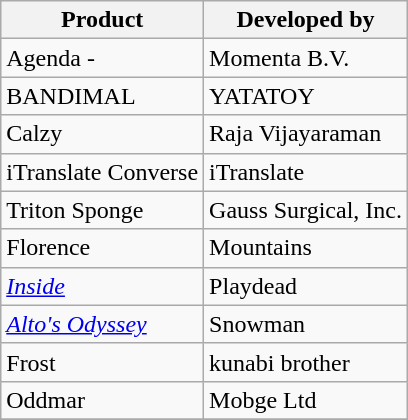<table class="wikitable">
<tr>
<th>Product</th>
<th>Developed by</th>
</tr>
<tr>
<td>Agenda -</td>
<td>Momenta B.V.</td>
</tr>
<tr>
<td>BANDIMAL</td>
<td>YATATOY</td>
</tr>
<tr>
<td>Calzy</td>
<td>Raja Vijayaraman</td>
</tr>
<tr>
<td>iTranslate Converse</td>
<td>iTranslate</td>
</tr>
<tr>
<td>Triton Sponge</td>
<td>Gauss Surgical, Inc.</td>
</tr>
<tr>
<td>Florence</td>
<td>Mountains</td>
</tr>
<tr>
<td><em><a href='#'>Inside</a></em></td>
<td>Playdead</td>
</tr>
<tr>
<td><em><a href='#'>Alto's Odyssey</a></em></td>
<td>Snowman</td>
</tr>
<tr>
<td>Frost</td>
<td>kunabi brother</td>
</tr>
<tr>
<td>Oddmar</td>
<td>Mobge Ltd</td>
</tr>
<tr>
</tr>
</table>
